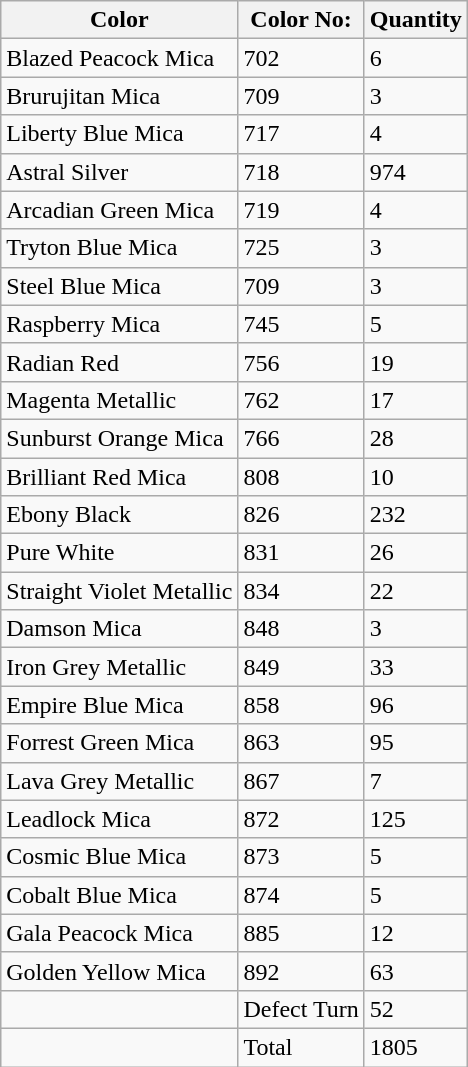<table class="wikitable" border="1">
<tr>
<th>Color</th>
<th>Color No:</th>
<th>Quantity</th>
</tr>
<tr>
<td>Blazed Peacock Mica</td>
<td>702</td>
<td>6</td>
</tr>
<tr>
<td>Brurujitan Mica</td>
<td>709</td>
<td>3</td>
</tr>
<tr>
<td>Liberty Blue Mica</td>
<td>717</td>
<td>4</td>
</tr>
<tr>
<td>Astral Silver</td>
<td>718</td>
<td>974</td>
</tr>
<tr>
<td>Arcadian Green Mica</td>
<td>719</td>
<td>4</td>
</tr>
<tr>
<td>Tryton Blue Mica</td>
<td>725</td>
<td>3</td>
</tr>
<tr>
<td>Steel Blue Mica</td>
<td>709</td>
<td>3</td>
</tr>
<tr>
<td>Raspberry Mica</td>
<td>745</td>
<td>5</td>
</tr>
<tr>
<td>Radian Red</td>
<td>756</td>
<td>19</td>
</tr>
<tr>
<td>Magenta Metallic</td>
<td>762</td>
<td>17</td>
</tr>
<tr>
<td>Sunburst Orange Mica</td>
<td>766</td>
<td>28</td>
</tr>
<tr>
<td>Brilliant Red Mica</td>
<td>808</td>
<td>10</td>
</tr>
<tr>
<td>Ebony Black</td>
<td>826</td>
<td>232</td>
</tr>
<tr>
<td>Pure White</td>
<td>831</td>
<td>26</td>
</tr>
<tr>
<td>Straight Violet Metallic</td>
<td>834</td>
<td>22</td>
</tr>
<tr>
<td>Damson Mica</td>
<td>848</td>
<td>3</td>
</tr>
<tr>
<td>Iron Grey Metallic</td>
<td>849</td>
<td>33</td>
</tr>
<tr>
<td>Empire Blue Mica</td>
<td>858</td>
<td>96</td>
</tr>
<tr>
<td>Forrest Green Mica</td>
<td>863</td>
<td>95</td>
</tr>
<tr>
<td>Lava Grey Metallic</td>
<td>867</td>
<td>7</td>
</tr>
<tr>
<td>Leadlock Mica</td>
<td>872</td>
<td>125</td>
</tr>
<tr>
<td>Cosmic Blue Mica</td>
<td>873</td>
<td>5</td>
</tr>
<tr>
<td>Cobalt Blue Mica</td>
<td>874</td>
<td>5</td>
</tr>
<tr>
<td>Gala Peacock Mica</td>
<td>885</td>
<td>12</td>
</tr>
<tr>
<td>Golden Yellow Mica</td>
<td>892</td>
<td>63</td>
</tr>
<tr>
<td></td>
<td>Defect Turn</td>
<td>52</td>
</tr>
<tr>
<td></td>
<td>Total</td>
<td>1805</td>
</tr>
</table>
